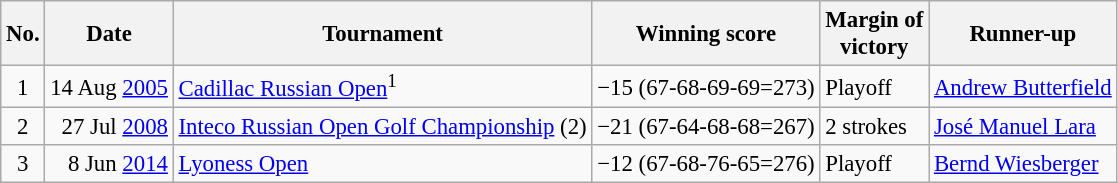<table class="wikitable" style="font-size:95%;">
<tr>
<th>No.</th>
<th>Date</th>
<th>Tournament</th>
<th>Winning score</th>
<th>Margin of<br>victory</th>
<th>Runner-up</th>
</tr>
<tr>
<td align=center>1</td>
<td align=right>14 Aug <a href='#'>2005</a></td>
<td><a href='#'>Cadillac Russian Open</a><sup>1</sup></td>
<td>−15 (67-68-69-69=273)</td>
<td>Playoff</td>
<td> <a href='#'>Andrew Butterfield</a></td>
</tr>
<tr>
<td align=center>2</td>
<td align=right>27 Jul <a href='#'>2008</a></td>
<td><a href='#'>Inteco Russian Open Golf Championship</a> (2)</td>
<td>−21 (67-64-68-68=267)</td>
<td>2 strokes</td>
<td> <a href='#'>José Manuel Lara</a></td>
</tr>
<tr>
<td align=center>3</td>
<td align=right>8 Jun <a href='#'>2014</a></td>
<td><a href='#'>Lyoness Open</a></td>
<td>−12 (67-68-76-65=276)</td>
<td>Playoff</td>
<td> <a href='#'>Bernd Wiesberger</a></td>
</tr>
</table>
